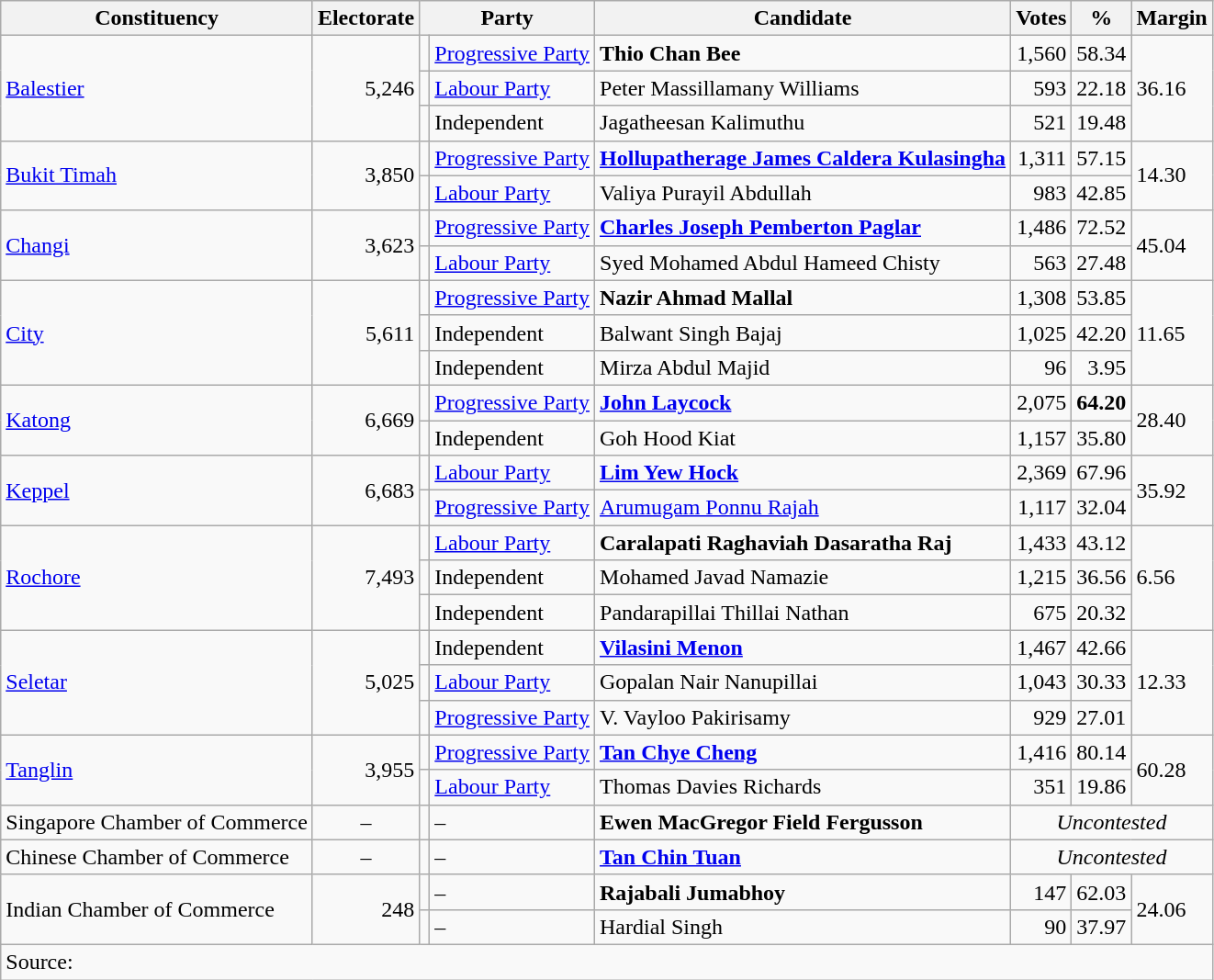<table class="wikitable sortable">
<tr>
<th>Constituency</th>
<th>Electorate</th>
<th colspan="2">Party</th>
<th>Candidate</th>
<th>Votes</th>
<th>%</th>
<th>Margin</th>
</tr>
<tr>
<td rowspan=3><a href='#'>Balestier</a></td>
<td rowspan=3 align=right>5,246</td>
<td bgcolor=></td>
<td><a href='#'>Progressive Party</a></td>
<td><strong>Thio Chan Bee</strong></td>
<td align=right>1,560</td>
<td align=right>58.34</td>
<td rowspan=3>36.16</td>
</tr>
<tr>
<td bgcolor=></td>
<td><a href='#'>Labour Party</a></td>
<td>Peter Massillamany Williams</td>
<td align=right>593</td>
<td align=right>22.18</td>
</tr>
<tr>
<td bgcolor=></td>
<td>Independent</td>
<td>Jagatheesan Kalimuthu</td>
<td align=right>521</td>
<td align=right>19.48</td>
</tr>
<tr>
<td rowspan=2><a href='#'>Bukit Timah</a></td>
<td rowspan=2 align=right>3,850</td>
<td bgcolor=></td>
<td><a href='#'>Progressive Party</a></td>
<td><strong><a href='#'>Hollupatherage James Caldera Kulasingha</a></strong></td>
<td align=right>1,311</td>
<td align=right>57.15</td>
<td rowspan=2>14.30</td>
</tr>
<tr>
<td bgcolor=></td>
<td><a href='#'>Labour Party</a></td>
<td>Valiya Purayil Abdullah</td>
<td align=right>983</td>
<td align=right>42.85</td>
</tr>
<tr>
<td rowspan=2><a href='#'>Changi</a></td>
<td rowspan=2 align=right>3,623</td>
<td bgcolor=></td>
<td><a href='#'>Progressive Party</a></td>
<td><strong><a href='#'>Charles Joseph Pemberton Paglar</a></strong></td>
<td align=right>1,486</td>
<td align=right>72.52</td>
<td rowspan=2>45.04</td>
</tr>
<tr>
<td bgcolor=></td>
<td><a href='#'>Labour Party</a></td>
<td>Syed Mohamed Abdul Hameed Chisty</td>
<td align=right>563</td>
<td align=right>27.48</td>
</tr>
<tr>
<td rowspan=3><a href='#'>City</a></td>
<td rowspan=3 align=right>5,611</td>
<td bgcolor=></td>
<td><a href='#'>Progressive Party</a></td>
<td><strong>Nazir Ahmad Mallal</strong></td>
<td align=right>1,308</td>
<td align=right>53.85</td>
<td rowspan=3>11.65</td>
</tr>
<tr>
<td bgcolor=></td>
<td>Independent</td>
<td>Balwant Singh Bajaj</td>
<td align=right>1,025</td>
<td align=right>42.20</td>
</tr>
<tr>
<td bgcolor=></td>
<td>Independent</td>
<td>Mirza Abdul Majid</td>
<td align=right>96</td>
<td align=right>3.95</td>
</tr>
<tr>
<td rowspan=2><a href='#'>Katong</a></td>
<td rowspan=2 align=right>6,669</td>
<td bgcolor=></td>
<td><a href='#'>Progressive Party</a></td>
<td><strong><a href='#'>John Laycock</a></strong></td>
<td align=right>2,075</td>
<td align=right><strong>64.20</strong></td>
<td rowspan=2>28.40</td>
</tr>
<tr>
<td bgcolor=></td>
<td>Independent</td>
<td>Goh Hood Kiat</td>
<td align=right>1,157</td>
<td align=right>35.80</td>
</tr>
<tr>
<td rowspan=2><a href='#'>Keppel</a></td>
<td rowspan=2 align=right>6,683</td>
<td bgcolor=></td>
<td><a href='#'>Labour Party</a></td>
<td><strong><a href='#'>Lim Yew Hock</a></strong></td>
<td align=right>2,369</td>
<td align=right>67.96</td>
<td rowspan=2>35.92</td>
</tr>
<tr>
<td bgcolor=></td>
<td><a href='#'>Progressive Party</a></td>
<td><a href='#'>Arumugam Ponnu Rajah</a></td>
<td align=right>1,117</td>
<td align=right>32.04</td>
</tr>
<tr>
<td rowspan=3><a href='#'>Rochore</a></td>
<td rowspan=3 align=right>7,493</td>
<td bgcolor=></td>
<td><a href='#'>Labour Party</a></td>
<td><strong>Caralapati Raghaviah Dasaratha Raj</strong></td>
<td align=right>1,433</td>
<td align=right>43.12</td>
<td rowspan=3>6.56</td>
</tr>
<tr>
<td bgcolor=></td>
<td>Independent</td>
<td>Mohamed Javad Namazie</td>
<td align=right>1,215</td>
<td align=right>36.56</td>
</tr>
<tr>
<td bgcolor=></td>
<td>Independent</td>
<td>Pandarapillai Thillai Nathan</td>
<td align=right>675</td>
<td align=right>20.32</td>
</tr>
<tr>
<td rowspan=3><a href='#'>Seletar</a></td>
<td rowspan=3 align=right>5,025</td>
<td bgcolor=></td>
<td>Independent</td>
<td><strong><a href='#'>Vilasini Menon</a></strong></td>
<td align=right>1,467</td>
<td align=right>42.66</td>
<td rowspan=3>12.33</td>
</tr>
<tr>
<td bgcolor=></td>
<td><a href='#'>Labour Party</a></td>
<td>Gopalan Nair Nanupillai</td>
<td align=right>1,043</td>
<td align=right>30.33</td>
</tr>
<tr>
<td bgcolor=></td>
<td><a href='#'>Progressive Party</a></td>
<td>V. Vayloo Pakirisamy</td>
<td align=right>929</td>
<td align=right>27.01</td>
</tr>
<tr>
<td rowspan=2><a href='#'>Tanglin</a></td>
<td rowspan=2 align=right>3,955</td>
<td bgcolor=></td>
<td><a href='#'>Progressive Party</a></td>
<td><strong><a href='#'>Tan Chye Cheng</a></strong></td>
<td align=right>1,416</td>
<td align=right>80.14</td>
<td rowspan=2>60.28</td>
</tr>
<tr>
<td bgcolor=></td>
<td><a href='#'>Labour Party</a></td>
<td>Thomas Davies Richards</td>
<td align=right>351</td>
<td align=right>19.86</td>
</tr>
<tr>
<td>Singapore Chamber of Commerce</td>
<td align="center">–</td>
<td bgcolor=></td>
<td>–</td>
<td><strong>Ewen MacGregor Field Fergusson</strong></td>
<td colspan="3" align="center"><em>Uncontested</em></td>
</tr>
<tr>
<td>Chinese Chamber of Commerce</td>
<td align="center">–</td>
<td bgcolor=></td>
<td>–</td>
<td><strong><a href='#'>Tan Chin Tuan</a></strong></td>
<td colspan="3" align="center"><em>Uncontested</em></td>
</tr>
<tr>
<td rowspan=2>Indian Chamber of Commerce</td>
<td rowspan=2 align=right>248</td>
<td bgcolor=></td>
<td>–</td>
<td><strong>Rajabali Jumabhoy</strong></td>
<td align=right>147</td>
<td align=right>62.03</td>
<td rowspan=2>24.06</td>
</tr>
<tr>
<td bgcolor=></td>
<td>–</td>
<td>Hardial Singh</td>
<td align=right>90</td>
<td align=right>37.97</td>
</tr>
<tr class=sortbottom>
<td colspan="8">Source: </td>
</tr>
</table>
